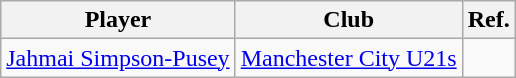<table class="wikitable">
<tr>
<th>Player</th>
<th>Club</th>
<th>Ref.</th>
</tr>
<tr>
<td> <a href='#'>Jahmai Simpson-Pusey</a></td>
<td><a href='#'>Manchester City U21s</a></td>
<td></td>
</tr>
</table>
